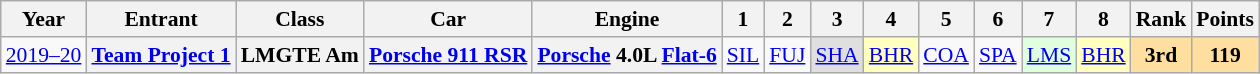<table class="wikitable" style="text-align:center; font-size:90%">
<tr>
<th>Year</th>
<th>Entrant</th>
<th>Class</th>
<th>Car</th>
<th>Engine</th>
<th>1</th>
<th>2</th>
<th>3</th>
<th>4</th>
<th>5</th>
<th>6</th>
<th>7</th>
<th>8</th>
<th>Rank</th>
<th>Points</th>
</tr>
<tr>
<td><a href='#'>2019–20</a></td>
<th><a href='#'>Team Project 1</a></th>
<th>LMGTE Am</th>
<th><a href='#'>Porsche 911 RSR</a></th>
<th><a href='#'>Porsche</a> 4.0L <a href='#'>Flat-6</a></th>
<td><a href='#'>SIL</a></td>
<td><a href='#'>FUJ</a></td>
<td style="background:#DFDFDF;"><a href='#'>SHA</a><br></td>
<td style="background:#FFFFBF;"><a href='#'>BHR</a><br></td>
<td><a href='#'>COA</a></td>
<td><a href='#'>SPA</a></td>
<td style="background:#DFFFDF;"><a href='#'>LMS</a><br></td>
<td style="background:#FFFFBF;"><a href='#'>BHR</a><br></td>
<th style="background:#FFDF9F;">3rd</th>
<th style="background:#FFDF9F;">119</th>
</tr>
</table>
